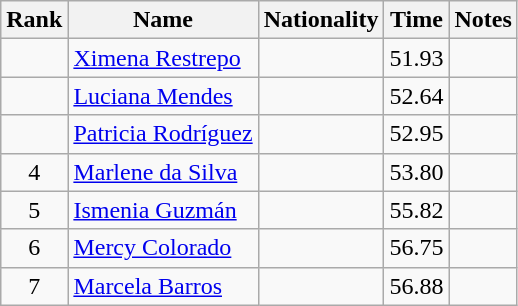<table class="wikitable sortable" style="text-align:center">
<tr>
<th>Rank</th>
<th>Name</th>
<th>Nationality</th>
<th>Time</th>
<th>Notes</th>
</tr>
<tr>
<td></td>
<td align=left><a href='#'>Ximena Restrepo</a></td>
<td align=left></td>
<td>51.93</td>
<td></td>
</tr>
<tr>
<td></td>
<td align=left><a href='#'>Luciana Mendes</a></td>
<td align=left></td>
<td>52.64</td>
<td></td>
</tr>
<tr>
<td></td>
<td align=left><a href='#'>Patricia Rodríguez</a></td>
<td align=left></td>
<td>52.95</td>
<td></td>
</tr>
<tr>
<td>4</td>
<td align=left><a href='#'>Marlene da Silva</a></td>
<td align=left></td>
<td>53.80</td>
<td></td>
</tr>
<tr>
<td>5</td>
<td align=left><a href='#'>Ismenia Guzmán</a></td>
<td align=left></td>
<td>55.82</td>
<td></td>
</tr>
<tr>
<td>6</td>
<td align=left><a href='#'>Mercy Colorado</a></td>
<td align=left></td>
<td>56.75</td>
<td></td>
</tr>
<tr>
<td>7</td>
<td align=left><a href='#'>Marcela Barros</a></td>
<td align=left></td>
<td>56.88</td>
<td></td>
</tr>
</table>
